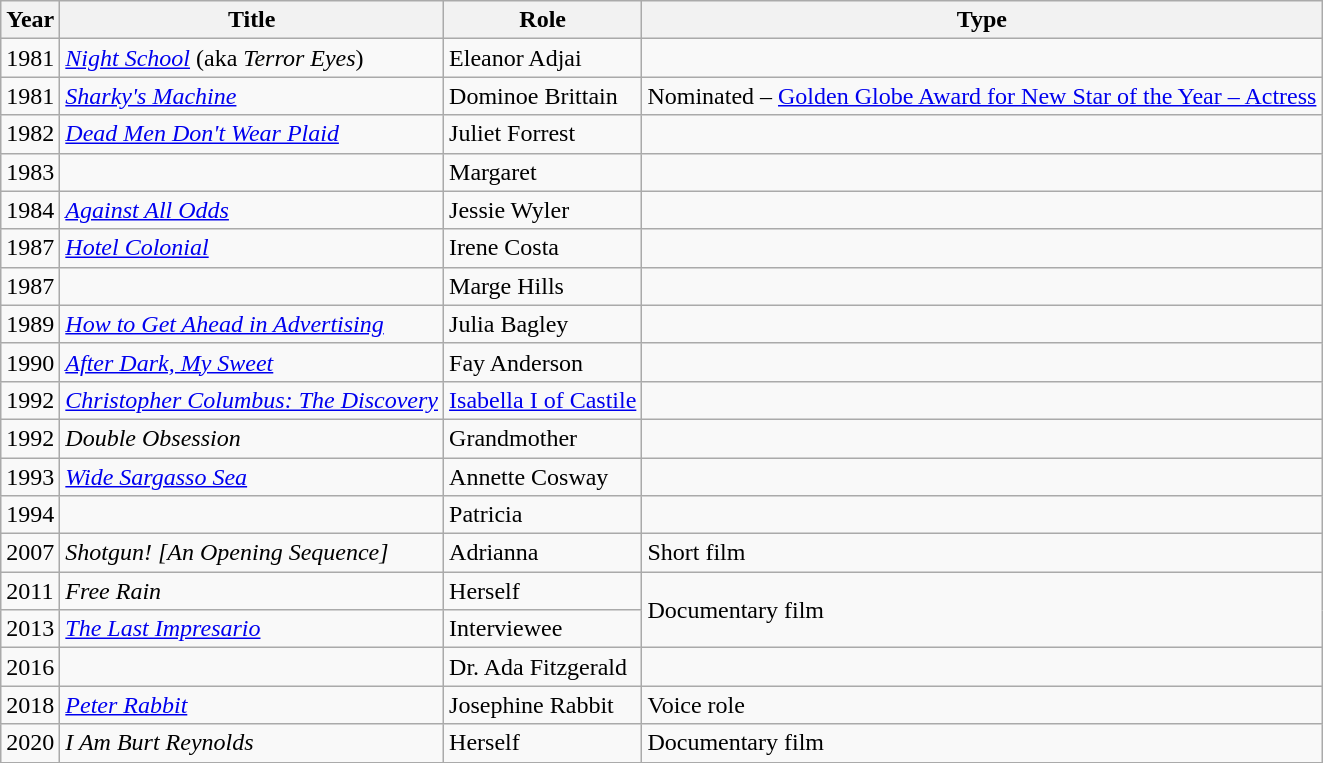<table class="wikitable">
<tr>
<th>Year</th>
<th>Title</th>
<th>Role</th>
<th>Type</th>
</tr>
<tr>
<td>1981</td>
<td><em><a href='#'>Night School</a></em> (aka <em>Terror Eyes</em>)</td>
<td>Eleanor Adjai</td>
<td></td>
</tr>
<tr>
<td>1981</td>
<td><em><a href='#'>Sharky's Machine</a></em></td>
<td>Dominoe Brittain</td>
<td>Nominated – <a href='#'>Golden Globe Award for New Star of the Year – Actress</a></td>
</tr>
<tr>
<td>1982</td>
<td><em><a href='#'>Dead Men Don't Wear Plaid</a></em></td>
<td>Juliet Forrest</td>
<td></td>
</tr>
<tr>
<td>1983</td>
<td><em></em></td>
<td>Margaret</td>
<td></td>
</tr>
<tr>
<td>1984</td>
<td><em><a href='#'>Against All Odds</a></em></td>
<td>Jessie Wyler</td>
<td></td>
</tr>
<tr>
<td>1987</td>
<td><em><a href='#'>Hotel Colonial</a></em></td>
<td>Irene Costa</td>
<td></td>
</tr>
<tr>
<td>1987</td>
<td><em></em></td>
<td>Marge Hills</td>
<td></td>
</tr>
<tr>
<td>1989</td>
<td><em><a href='#'>How to Get Ahead in Advertising</a></em></td>
<td>Julia Bagley</td>
<td></td>
</tr>
<tr>
<td>1990</td>
<td><em><a href='#'>After Dark, My Sweet</a></em></td>
<td>Fay Anderson</td>
<td></td>
</tr>
<tr>
<td>1992</td>
<td><em><a href='#'>Christopher Columbus: The Discovery</a></em></td>
<td><a href='#'>Isabella I of Castile</a></td>
<td></td>
</tr>
<tr>
<td>1992</td>
<td><em>Double Obsession</em></td>
<td>Grandmother</td>
<td></td>
</tr>
<tr>
<td>1993</td>
<td><em><a href='#'>Wide Sargasso Sea</a></em></td>
<td>Annette Cosway</td>
<td></td>
</tr>
<tr>
<td>1994</td>
<td><em></em></td>
<td>Patricia</td>
<td></td>
</tr>
<tr>
<td>2007</td>
<td><em>Shotgun! [An Opening Sequence]</em></td>
<td>Adrianna</td>
<td>Short film</td>
</tr>
<tr>
<td>2011</td>
<td><em>Free Rain</em></td>
<td>Herself</td>
<td rowspan=2>Documentary film</td>
</tr>
<tr>
<td>2013</td>
<td><em><a href='#'>The Last Impresario</a></em></td>
<td>Interviewee</td>
</tr>
<tr>
<td>2016</td>
<td><em></em></td>
<td>Dr. Ada Fitzgerald</td>
<td></td>
</tr>
<tr>
<td>2018</td>
<td><em><a href='#'>Peter Rabbit</a></em></td>
<td>Josephine Rabbit</td>
<td>Voice role</td>
</tr>
<tr>
<td>2020</td>
<td><em>I Am Burt Reynolds</em></td>
<td>Herself</td>
<td>Documentary film</td>
</tr>
</table>
